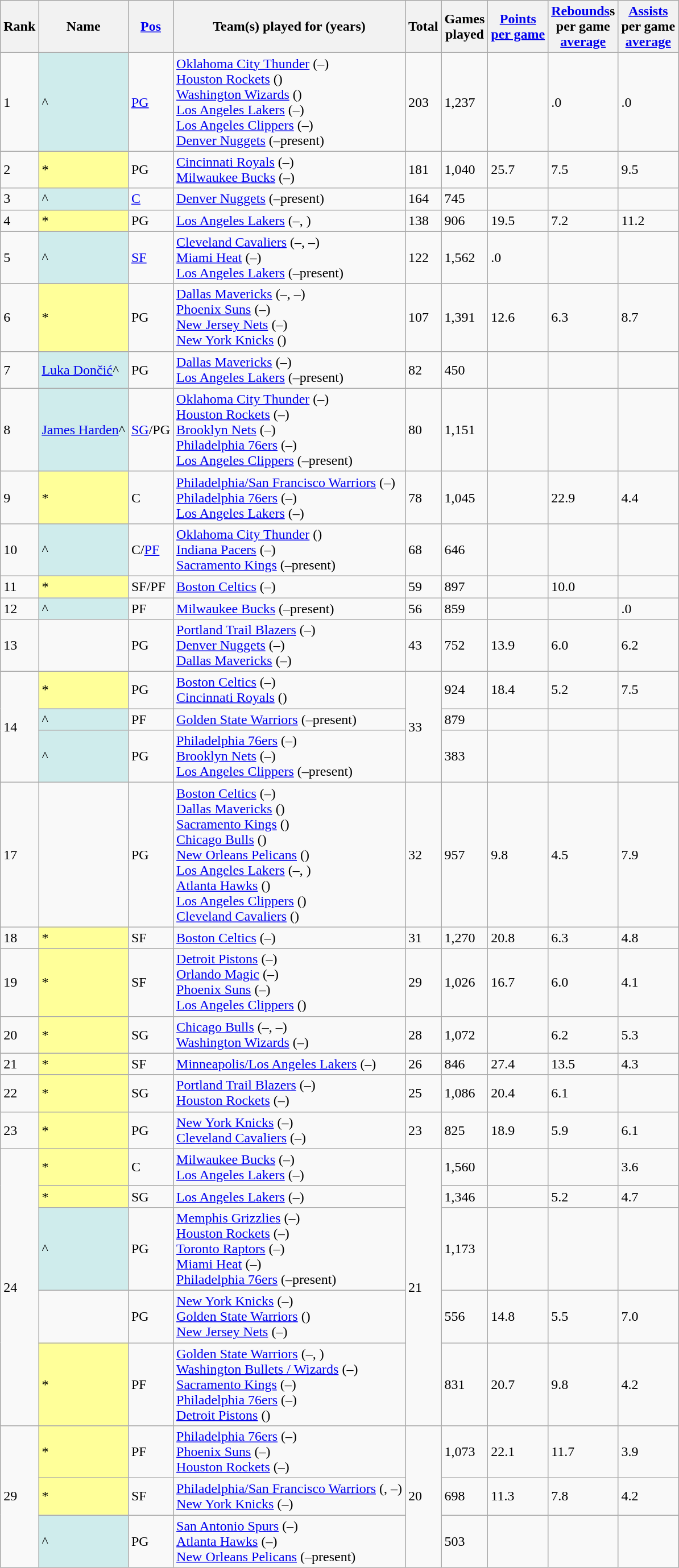<table class="wikitable sortable">
<tr>
<th>Rank</th>
<th>Name</th>
<th><a href='#'>Pos</a></th>
<th class="unsortable">Team(s) played for (years)</th>
<th data-sort-type=number>Total</th>
<th data-sort-type=number>Games<br>played</th>
<th data-sort-type=number><a href='#'>Points <br> per game</a></th>
<th data-sort-type=number><a href='#'>Rebounds</a>s<br>per game<br><a href='#'>average</a></th>
<th data-sort-type=number><a href='#'>Assists</a> <br> per game<br><a href='#'>average</a></th>
</tr>
<tr>
<td>1</td>
<td bgcolor="#CFECEC">^</td>
<td><a href='#'>PG</a></td>
<td><a href='#'>Oklahoma City Thunder</a> (–)<br><a href='#'>Houston Rockets</a> ()<br><a href='#'>Washington Wizards</a> ()<br><a href='#'>Los Angeles Lakers</a> (–)<br><a href='#'>Los Angeles Clippers</a> (–)<br><a href='#'>Denver Nuggets</a> (–present)</td>
<td>203</td>
<td>1,237</td>
<td> </td>
<td>.0 </td>
<td>.0 </td>
</tr>
<tr>
<td>2</td>
<td bgcolor="#FFFF99">*</td>
<td>PG</td>
<td><a href='#'>Cincinnati Royals</a> (–)<br><a href='#'>Milwaukee Bucks</a> (–)</td>
<td>181</td>
<td>1,040</td>
<td>25.7</td>
<td>7.5</td>
<td>9.5</td>
</tr>
<tr>
<td>3</td>
<td bgcolor="#CFECEC">^</td>
<td><a href='#'>C</a></td>
<td><a href='#'>Denver Nuggets</a> (–present)</td>
<td>164</td>
<td>745</td>
<td> </td>
<td> </td>
<td> </td>
</tr>
<tr>
<td>4</td>
<td bgcolor="#FFFF99">*</td>
<td>PG</td>
<td><a href='#'>Los Angeles Lakers</a> (–, )</td>
<td>138</td>
<td>906</td>
<td>19.5</td>
<td>7.2</td>
<td>11.2</td>
</tr>
<tr>
<td>5</td>
<td bgcolor="#CFECEC">^</td>
<td><a href='#'>SF</a></td>
<td><a href='#'>Cleveland Cavaliers</a> (–, –)<br><a href='#'>Miami Heat</a> (–)<br><a href='#'>Los Angeles Lakers</a> (–present)</td>
<td>122</td>
<td>1,562</td>
<td>.0 </td>
<td> </td>
<td> </td>
</tr>
<tr>
<td>6</td>
<td bgcolor="#FFFF99">*</td>
<td>PG</td>
<td><a href='#'>Dallas Mavericks</a> (–, –)<br><a href='#'>Phoenix Suns</a> (–)<br><a href='#'>New Jersey Nets</a> (–)<br><a href='#'>New York Knicks</a> ()</td>
<td>107</td>
<td>1,391</td>
<td>12.6</td>
<td>6.3</td>
<td>8.7</td>
</tr>
<tr>
<td>7</td>
<td bgcolor="#CFECEC"><a href='#'>Luka Dončić</a>^</td>
<td>PG</td>
<td><a href='#'>Dallas Mavericks</a> (–)<br><a href='#'>Los Angeles Lakers</a> (–present)</td>
<td>82</td>
<td>450</td>
<td> </td>
<td> </td>
<td> </td>
</tr>
<tr>
<td>8</td>
<td bgcolor="#CFECEC"><a href='#'>James Harden</a>^</td>
<td><a href='#'>SG</a>/PG</td>
<td><a href='#'>Oklahoma City Thunder</a> (–)<br><a href='#'>Houston Rockets</a> (–)<br><a href='#'>Brooklyn Nets</a> (–)<br><a href='#'>Philadelphia 76ers</a> (–)<br><a href='#'>Los Angeles Clippers</a> (–present)</td>
<td>80</td>
<td>1,151</td>
<td> </td>
<td> </td>
<td> </td>
</tr>
<tr>
<td>9</td>
<td bgcolor="#FFFF99">*</td>
<td>C</td>
<td><a href='#'>Philadelphia/San Francisco Warriors</a> (–)<br><a href='#'>Philadelphia 76ers</a> (–)<br><a href='#'>Los Angeles Lakers</a> (–)</td>
<td>78</td>
<td>1,045</td>
<td></td>
<td>22.9</td>
<td>4.4</td>
</tr>
<tr>
<td>10</td>
<td bgcolor="#CFECEC">^</td>
<td>C/<a href='#'>PF</a></td>
<td><a href='#'>Oklahoma City Thunder</a> ()<br><a href='#'>Indiana Pacers</a> (–)<br><a href='#'>Sacramento Kings</a> (–present)</td>
<td>68</td>
<td>646</td>
<td> </td>
<td> </td>
<td> </td>
</tr>
<tr>
<td>11</td>
<td bgcolor="#FFFF99">*</td>
<td>SF/PF</td>
<td><a href='#'>Boston Celtics</a> (–)</td>
<td>59</td>
<td>897</td>
<td></td>
<td>10.0</td>
<td></td>
</tr>
<tr>
<td>12</td>
<td bgcolor="#CFECEC">^</td>
<td>PF</td>
<td><a href='#'>Milwaukee Bucks</a> (–present)</td>
<td>56</td>
<td>859</td>
<td> </td>
<td> </td>
<td>.0 </td>
</tr>
<tr>
<td>13</td>
<td></td>
<td>PG</td>
<td><a href='#'>Portland Trail Blazers</a> (–)<br><a href='#'>Denver Nuggets</a> (–)<br><a href='#'>Dallas Mavericks</a> (–)</td>
<td>43</td>
<td>752</td>
<td>13.9</td>
<td>6.0</td>
<td>6.2</td>
</tr>
<tr>
<td rowspan="3">14</td>
<td bgcolor="#FFFF99">*</td>
<td>PG</td>
<td><a href='#'>Boston Celtics</a> (–)<br><a href='#'>Cincinnati Royals</a> ()</td>
<td rowspan="3">33</td>
<td>924</td>
<td>18.4</td>
<td>5.2</td>
<td>7.5</td>
</tr>
<tr>
<td bgcolor="#CFECEC">^</td>
<td>PF</td>
<td><a href='#'>Golden State Warriors</a> (–present)</td>
<td>879</td>
<td> </td>
<td> </td>
<td> </td>
</tr>
<tr>
<td bgcolor="#CFECEC">^</td>
<td>PG</td>
<td><a href='#'>Philadelphia 76ers</a> (–)<br><a href='#'>Brooklyn Nets</a> (–)<br><a href='#'>Los Angeles Clippers</a> (–present)</td>
<td>383</td>
<td> </td>
<td> </td>
<td> </td>
</tr>
<tr>
<td>17</td>
<td></td>
<td>PG</td>
<td><a href='#'>Boston Celtics</a> (–)<br><a href='#'>Dallas Mavericks</a> ()<br><a href='#'>Sacramento Kings</a> ()<br><a href='#'>Chicago Bulls</a> ()<br><a href='#'>New Orleans Pelicans</a> ()<br><a href='#'>Los Angeles Lakers</a> (–, )<br><a href='#'>Atlanta Hawks</a> ()<br><a href='#'>Los Angeles Clippers</a> ()<br><a href='#'>Cleveland Cavaliers</a> ()</td>
<td>32</td>
<td>957</td>
<td>9.8</td>
<td>4.5</td>
<td>7.9</td>
</tr>
<tr>
<td>18</td>
<td bgcolor="#FFFF99">*</td>
<td>SF</td>
<td><a href='#'>Boston Celtics</a> (–)</td>
<td>31</td>
<td>1,270</td>
<td>20.8</td>
<td>6.3</td>
<td>4.8</td>
</tr>
<tr>
<td>19</td>
<td bgcolor="#FFFF99">*</td>
<td>SF</td>
<td><a href='#'>Detroit Pistons</a> (–)<br><a href='#'>Orlando Magic</a> (–)<br><a href='#'>Phoenix Suns</a> (–)<br><a href='#'>Los Angeles Clippers</a> ()</td>
<td>29</td>
<td>1,026</td>
<td>16.7</td>
<td>6.0</td>
<td>4.1</td>
</tr>
<tr>
<td>20</td>
<td bgcolor="#FFFF99">*</td>
<td>SG</td>
<td><a href='#'>Chicago Bulls</a> (–, –)<br><a href='#'>Washington Wizards</a> (–)</td>
<td>28</td>
<td>1,072</td>
<td></td>
<td>6.2</td>
<td>5.3</td>
</tr>
<tr>
<td>21</td>
<td bgcolor="#FFFF99">*</td>
<td>SF</td>
<td><a href='#'>Minneapolis/Los Angeles Lakers</a> (–)</td>
<td>26</td>
<td>846</td>
<td>27.4</td>
<td>13.5</td>
<td>4.3</td>
</tr>
<tr>
<td>22</td>
<td bgcolor="#FFFF99">*</td>
<td>SG</td>
<td><a href='#'>Portland Trail Blazers</a> (–)<br><a href='#'>Houston Rockets</a> (–)</td>
<td>25</td>
<td>1,086</td>
<td>20.4</td>
<td>6.1</td>
<td></td>
</tr>
<tr>
<td>23</td>
<td bgcolor="#FFFF99">*</td>
<td>PG</td>
<td><a href='#'>New York Knicks</a> (–)<br><a href='#'>Cleveland Cavaliers</a> (–)</td>
<td>23</td>
<td>825</td>
<td>18.9</td>
<td>5.9</td>
<td>6.1</td>
</tr>
<tr>
<td rowspan="5">24</td>
<td bgcolor="#FFFF99">*</td>
<td>C</td>
<td><a href='#'>Milwaukee Bucks</a> (–)<br><a href='#'>Los Angeles Lakers</a> (–)</td>
<td rowspan="5">21</td>
<td>1,560</td>
<td></td>
<td></td>
<td>3.6</td>
</tr>
<tr>
<td bgcolor="#FFFF99">*</td>
<td>SG</td>
<td><a href='#'>Los Angeles Lakers</a> (–)</td>
<td>1,346</td>
<td></td>
<td>5.2</td>
<td>4.7</td>
</tr>
<tr>
<td bgcolor="#CFECEC">^</td>
<td>PG</td>
<td><a href='#'>Memphis Grizzlies</a> (–)<br><a href='#'>Houston Rockets</a> (–)<br><a href='#'>Toronto Raptors</a> (–)<br><a href='#'>Miami Heat</a> (–)<br><a href='#'>Philadelphia 76ers</a> (–present)</td>
<td>1,173</td>
<td> </td>
<td> </td>
<td> </td>
</tr>
<tr>
<td></td>
<td>PG</td>
<td><a href='#'>New York Knicks</a> (–)<br><a href='#'>Golden State Warriors</a> ()<br><a href='#'>New Jersey Nets</a> (–)</td>
<td>556</td>
<td>14.8</td>
<td>5.5</td>
<td>7.0</td>
</tr>
<tr>
<td bgcolor="#FFFF99">*</td>
<td>PF</td>
<td><a href='#'>Golden State Warriors</a> (–, )<br><a href='#'>Washington Bullets / Wizards</a> (–)<br><a href='#'>Sacramento Kings</a> (–)<br><a href='#'>Philadelphia 76ers</a> (–)<br><a href='#'>Detroit Pistons</a> ()</td>
<td>831</td>
<td>20.7</td>
<td>9.8</td>
<td>4.2</td>
</tr>
<tr>
<td rowspan="3">29</td>
<td bgcolor="#FFFF99">*</td>
<td>PF</td>
<td><a href='#'>Philadelphia 76ers</a> (–)<br><a href='#'>Phoenix Suns</a> (–)<br><a href='#'>Houston Rockets</a> (–)</td>
<td rowspan="3">20</td>
<td>1,073</td>
<td>22.1</td>
<td>11.7</td>
<td>3.9</td>
</tr>
<tr>
<td bgcolor="#FFFF99">*</td>
<td>SF</td>
<td><a href='#'>Philadelphia/San Francisco Warriors</a> (, –)<br><a href='#'>New York Knicks</a> (–)</td>
<td>698</td>
<td>11.3</td>
<td>7.8</td>
<td>4.2</td>
</tr>
<tr>
<td bgcolor="#CFECEC">^</td>
<td>PG</td>
<td><a href='#'>San Antonio Spurs</a> (–)<br><a href='#'>Atlanta Hawks</a> (–)<br><a href='#'>New Orleans Pelicans</a> (–present)</td>
<td>503</td>
<td> </td>
<td> </td>
<td> </td>
</tr>
</table>
